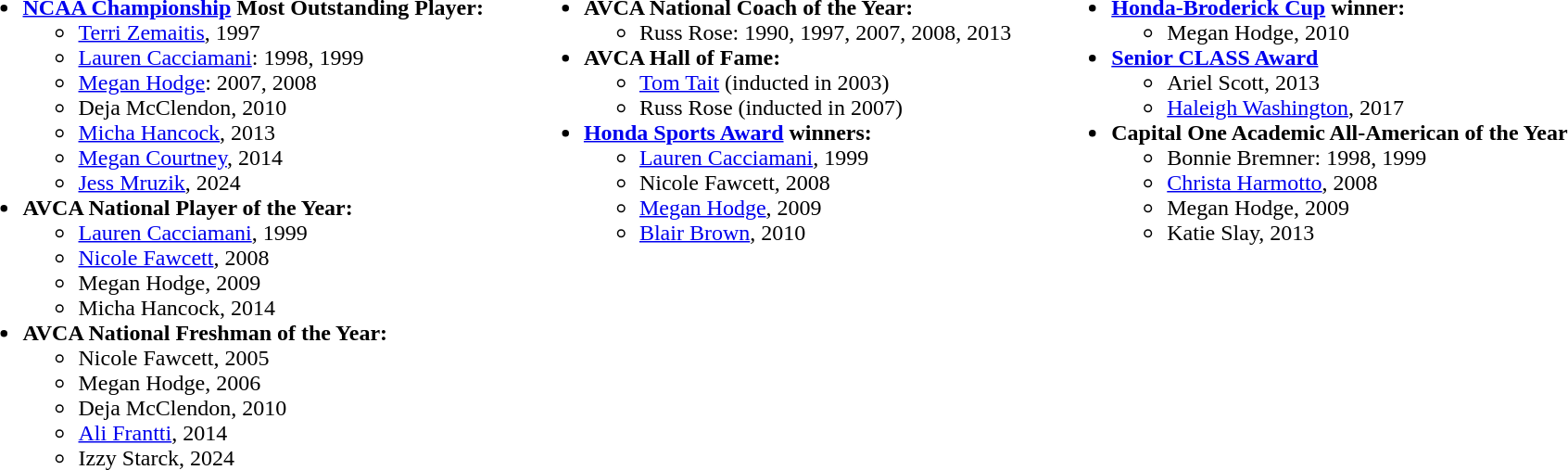<table border="0" cellpadding="15">
<tr>
<td valign="top"><br><ul><li><strong><a href='#'>NCAA Championship</a> Most Outstanding Player:</strong><ul><li><a href='#'>Terri Zemaitis</a>, 1997</li><li><a href='#'>Lauren Cacciamani</a>: 1998, 1999</li><li><a href='#'>Megan Hodge</a>: 2007, 2008</li><li>Deja McClendon, 2010</li><li><a href='#'>Micha Hancock</a>, 2013</li><li><a href='#'>Megan Courtney</a>, 2014</li><li><a href='#'>Jess Mruzik</a>, 2024</li></ul></li><li><strong>AVCA National Player of the Year:</strong><ul><li><a href='#'>Lauren Cacciamani</a>, 1999</li><li><a href='#'>Nicole Fawcett</a>, 2008</li><li>Megan Hodge, 2009</li><li>Micha Hancock, 2014</li></ul></li><li><strong>AVCA National Freshman of the Year:</strong><ul><li>Nicole Fawcett, 2005</li><li>Megan Hodge, 2006</li><li>Deja McClendon, 2010</li><li><a href='#'>Ali Frantti</a>, 2014</li><li>Izzy Starck, 2024</li></ul></li></ul></td>
<td valign="top"><br><ul><li><strong>AVCA National Coach of the Year:</strong><ul><li>Russ Rose: 1990, 1997, 2007, 2008, 2013</li></ul></li><li><strong>AVCA Hall of Fame:</strong><ul><li><a href='#'>Tom Tait</a> (inducted in 2003)</li><li>Russ Rose (inducted in 2007)</li></ul></li><li><strong><a href='#'>Honda Sports Award</a> winners:</strong><ul><li><a href='#'>Lauren Cacciamani</a>, 1999</li><li>Nicole Fawcett, 2008</li><li><a href='#'>Megan Hodge</a>, 2009</li><li><a href='#'>Blair Brown</a>, 2010</li></ul></li></ul><br></td>
<td valign="top"><br><ul><li><strong><a href='#'>Honda-Broderick Cup</a> winner:</strong><ul><li>Megan Hodge, 2010</li></ul></li><li><strong><a href='#'>Senior CLASS Award</a></strong><ul><li>Ariel Scott, 2013</li><li><a href='#'>Haleigh Washington</a>, 2017</li></ul></li><li><strong>Capital One Academic All-American of the Year</strong><ul><li>Bonnie Bremner: 1998, 1999</li><li><a href='#'>Christa Harmotto</a>, 2008</li><li>Megan Hodge, 2009</li><li>Katie Slay, 2013</li></ul></li></ul></td>
</tr>
</table>
